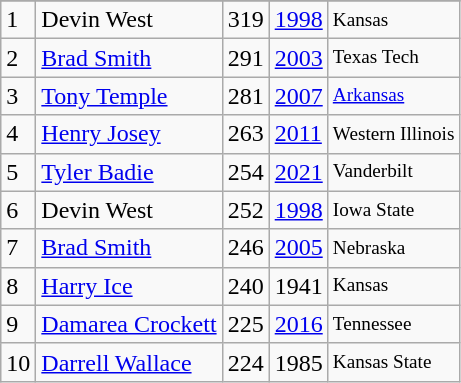<table class="wikitable">
<tr>
</tr>
<tr>
<td>1</td>
<td>Devin West</td>
<td>319</td>
<td><a href='#'>1998</a></td>
<td style="font-size:80%;">Kansas</td>
</tr>
<tr>
<td>2</td>
<td><a href='#'>Brad Smith</a></td>
<td>291</td>
<td><a href='#'>2003</a></td>
<td style="font-size:80%;">Texas Tech</td>
</tr>
<tr>
<td>3</td>
<td><a href='#'>Tony Temple</a></td>
<td>281</td>
<td><a href='#'>2007</a></td>
<td style="font-size:80%;"><a href='#'>Arkansas</a></td>
</tr>
<tr>
<td>4</td>
<td><a href='#'>Henry Josey</a></td>
<td>263</td>
<td><a href='#'>2011</a></td>
<td style="font-size:80%;">Western Illinois</td>
</tr>
<tr>
<td>5</td>
<td><a href='#'>Tyler Badie</a></td>
<td>254</td>
<td><a href='#'>2021</a></td>
<td style="font-size:80%;">Vanderbilt</td>
</tr>
<tr>
<td>6</td>
<td>Devin West</td>
<td>252</td>
<td><a href='#'>1998</a></td>
<td style="font-size:80%;">Iowa State</td>
</tr>
<tr>
<td>7</td>
<td><a href='#'>Brad Smith</a></td>
<td>246</td>
<td><a href='#'>2005</a></td>
<td style="font-size:80%;">Nebraska</td>
</tr>
<tr>
<td>8</td>
<td><a href='#'>Harry Ice</a></td>
<td>240</td>
<td>1941</td>
<td style="font-size:80%;">Kansas</td>
</tr>
<tr>
<td>9</td>
<td><a href='#'>Damarea Crockett</a></td>
<td>225</td>
<td><a href='#'>2016</a></td>
<td style="font-size:80%;">Tennessee</td>
</tr>
<tr>
<td>10</td>
<td><a href='#'>Darrell Wallace</a></td>
<td>224</td>
<td>1985</td>
<td style="font-size:80%;">Kansas State</td>
</tr>
</table>
